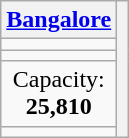<table class="wikitable" style="text-align:center">
<tr>
<th width="20px"><a href='#'>Bangalore</a></th>
<th rowspan="5"></th>
</tr>
<tr>
<td></td>
</tr>
<tr>
<td></td>
</tr>
<tr>
<td>Capacity: <strong>25,810</strong></td>
</tr>
<tr>
<td></td>
</tr>
</table>
